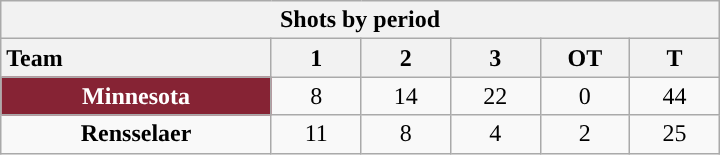<table class="wikitable" style="width:30em; text-align:right;">
<tr>
<th colspan=6>Shots by period</th>
</tr>
<tr>
<th style="width:10em; text-align:left;">Team</th>
<th style="width:3em;">1</th>
<th style="width:3em;">2</th>
<th style="width:3em;">3</th>
<th style="width:3em;">OT</th>
<th style="width:3em;">T</th>
</tr>
<tr>
<td align=center style="color:white; background:#862334; "><strong>Minnesota</strong></td>
<td align=center>8</td>
<td align=center>14</td>
<td align=center>22</td>
<td align=center>0</td>
<td align=center>44</td>
</tr>
<tr>
<td align=center><strong>Rensselaer</strong></td>
<td align=center>11</td>
<td align=center>8</td>
<td align=center>4</td>
<td align=center>2</td>
<td align=center>25</td>
</tr>
</table>
